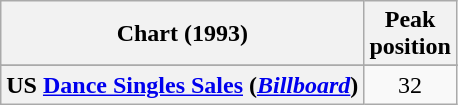<table class="wikitable sortable plainrowheaders" style="text-align:center">
<tr>
<th scope="col">Chart (1993)</th>
<th scope="col">Peak<br>position</th>
</tr>
<tr>
</tr>
<tr>
</tr>
<tr>
</tr>
<tr>
<th scope="row">US <a href='#'>Dance Singles Sales</a> (<em><a href='#'>Billboard</a></em>)</th>
<td>32</td>
</tr>
</table>
